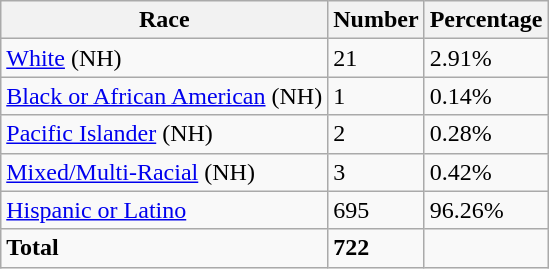<table class="wikitable">
<tr>
<th>Race</th>
<th>Number</th>
<th>Percentage</th>
</tr>
<tr>
<td><a href='#'>White</a> (NH)</td>
<td>21</td>
<td>2.91%</td>
</tr>
<tr>
<td><a href='#'>Black or African American</a> (NH)</td>
<td>1</td>
<td>0.14%</td>
</tr>
<tr>
<td><a href='#'>Pacific Islander</a> (NH)</td>
<td>2</td>
<td>0.28%</td>
</tr>
<tr>
<td><a href='#'>Mixed/Multi-Racial</a> (NH)</td>
<td>3</td>
<td>0.42%</td>
</tr>
<tr>
<td><a href='#'>Hispanic or Latino</a></td>
<td>695</td>
<td>96.26%</td>
</tr>
<tr>
<td><strong>Total</strong></td>
<td><strong>722</strong></td>
<td></td>
</tr>
</table>
